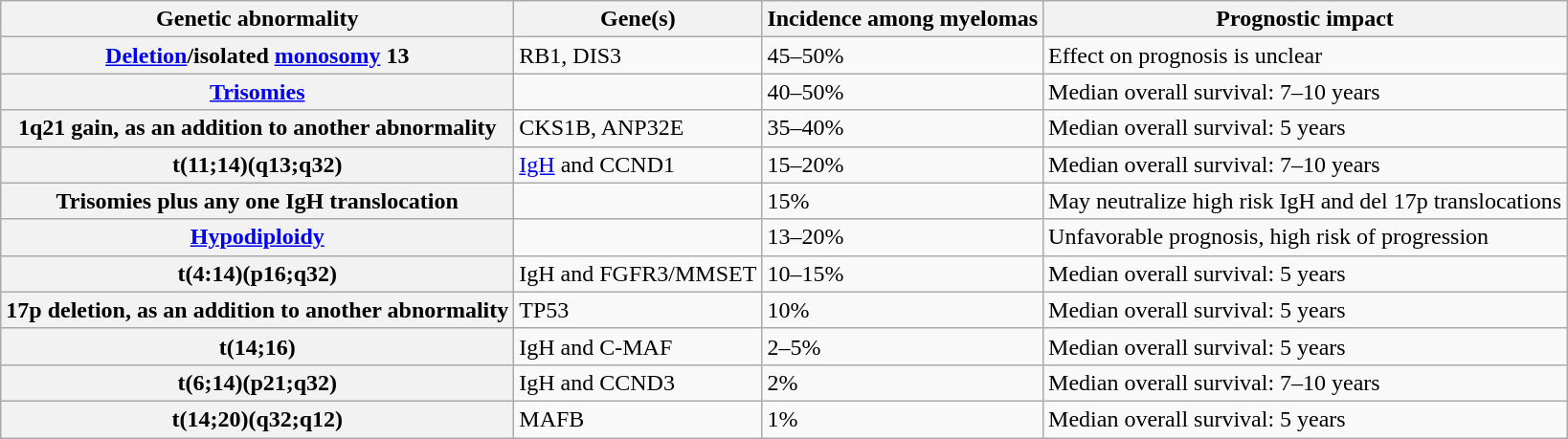<table class=wikitable>
<tr>
<th>Genetic abnormality</th>
<th>Gene(s)</th>
<th>Incidence among myelomas</th>
<th>Prognostic impact</th>
</tr>
<tr>
<th><a href='#'>Deletion</a>/isolated <a href='#'>monosomy</a> 13</th>
<td>RB1, DIS3</td>
<td>45–50%</td>
<td>Effect on prognosis is unclear</td>
</tr>
<tr>
<th><a href='#'>Trisomies</a></th>
<td></td>
<td>40–50%</td>
<td>Median overall survival: 7–10 years</td>
</tr>
<tr>
<th>1q21 gain, as an addition to another abnormality</th>
<td>CKS1B, ANP32E</td>
<td>35–40%</td>
<td>Median overall survival: 5 years</td>
</tr>
<tr>
<th>t(11;14)(q13;q32)</th>
<td><a href='#'>IgH</a> and CCND1</td>
<td>15–20%</td>
<td>Median overall survival: 7–10 years</td>
</tr>
<tr>
<th>Trisomies plus any one IgH translocation</th>
<td></td>
<td>15%</td>
<td>May neutralize high risk IgH and del 17p translocations</td>
</tr>
<tr>
<th><a href='#'>Hypodiploidy</a></th>
<td></td>
<td>13–20%</td>
<td>Unfavorable prognosis, high risk of progression</td>
</tr>
<tr>
<th>t(4:14)(p16;q32)</th>
<td>IgH and FGFR3/MMSET</td>
<td>10–15%</td>
<td>Median overall survival: 5 years</td>
</tr>
<tr>
<th>17p deletion, as an addition to another abnormality</th>
<td>TP53</td>
<td>10%</td>
<td>Median overall survival: 5 years</td>
</tr>
<tr>
<th>t(14;16)</th>
<td>IgH and C-MAF</td>
<td>2–5%</td>
<td>Median overall survival: 5 years</td>
</tr>
<tr>
<th>t(6;14)(p21;q32)</th>
<td>IgH and CCND3</td>
<td>2%</td>
<td>Median overall survival: 7–10 years</td>
</tr>
<tr>
<th>t(14;20)(q32;q12)</th>
<td>MAFB</td>
<td>1%</td>
<td>Median overall survival: 5 years</td>
</tr>
</table>
